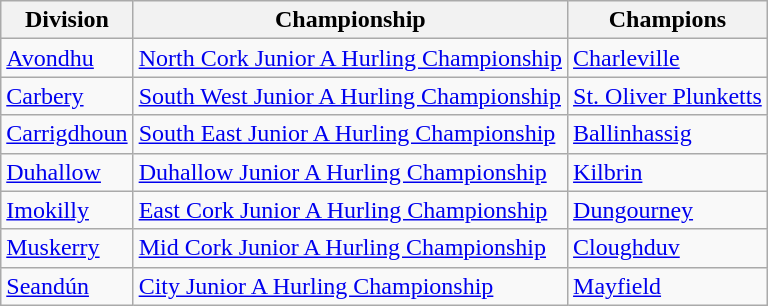<table class="wikitable">
<tr>
<th>Division</th>
<th>Championship</th>
<th>Champions</th>
</tr>
<tr>
<td><a href='#'>Avondhu</a></td>
<td><a href='#'>North Cork Junior A Hurling Championship</a></td>
<td><a href='#'>Charleville</a></td>
</tr>
<tr>
<td><a href='#'>Carbery</a></td>
<td><a href='#'>South West Junior A Hurling Championship</a></td>
<td><a href='#'>St. Oliver Plunketts</a></td>
</tr>
<tr>
<td><a href='#'>Carrigdhoun</a></td>
<td><a href='#'>South East Junior A Hurling Championship</a></td>
<td><a href='#'>Ballinhassig</a></td>
</tr>
<tr>
<td><a href='#'>Duhallow</a></td>
<td><a href='#'>Duhallow Junior A Hurling Championship</a></td>
<td><a href='#'>Kilbrin</a></td>
</tr>
<tr>
<td><a href='#'>Imokilly</a></td>
<td><a href='#'>East Cork Junior A Hurling Championship</a></td>
<td><a href='#'>Dungourney</a></td>
</tr>
<tr>
<td><a href='#'>Muskerry</a></td>
<td><a href='#'>Mid Cork Junior A Hurling Championship</a></td>
<td><a href='#'>Cloughduv</a></td>
</tr>
<tr>
<td><a href='#'>Seandún</a></td>
<td><a href='#'>City Junior A Hurling Championship</a></td>
<td><a href='#'>Mayfield</a></td>
</tr>
</table>
